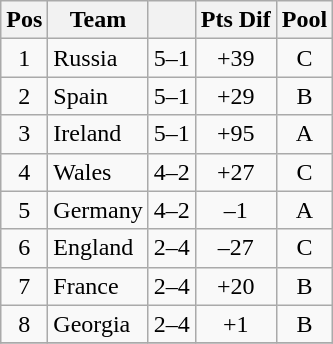<table class="wikitable sortable"  style="text-align: center;">
<tr>
<th>Pos</th>
<th>Team</th>
<th></th>
<th>Pts Dif</th>
<th>Pool</th>
</tr>
<tr>
<td>1</td>
<td align=left>Russia</td>
<td>5–1</td>
<td>+39</td>
<td>C</td>
</tr>
<tr>
<td>2</td>
<td align=left>Spain</td>
<td>5–1</td>
<td>+29</td>
<td>B</td>
</tr>
<tr>
<td>3</td>
<td align=left>Ireland</td>
<td>5–1</td>
<td>+95</td>
<td>A</td>
</tr>
<tr>
<td>4</td>
<td align=left>Wales</td>
<td>4–2</td>
<td>+27</td>
<td>C</td>
</tr>
<tr>
<td>5</td>
<td align=left>Germany</td>
<td>4–2</td>
<td>–1</td>
<td>A</td>
</tr>
<tr>
<td>6</td>
<td align=left>England</td>
<td>2–4</td>
<td>–27</td>
<td>C</td>
</tr>
<tr>
<td>7</td>
<td align=left>France</td>
<td>2–4</td>
<td>+20</td>
<td>B</td>
</tr>
<tr>
<td>8</td>
<td align=left>Georgia</td>
<td>2–4</td>
<td>+1</td>
<td>B</td>
</tr>
<tr>
</tr>
</table>
